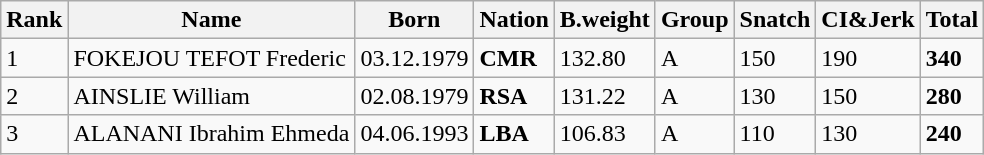<table class="wikitable">
<tr>
<th>Rank</th>
<th>Name</th>
<th>Born</th>
<th>Nation</th>
<th>B.weight</th>
<th>Group</th>
<th>Snatch</th>
<th>CI&Jerk</th>
<th>Total</th>
</tr>
<tr>
<td>1</td>
<td>FOKEJOU TEFOT Frederic</td>
<td>03.12.1979</td>
<td><strong>CMR</strong></td>
<td>132.80</td>
<td>A</td>
<td>150</td>
<td>190</td>
<td><strong>340</strong></td>
</tr>
<tr>
<td>2</td>
<td>AINSLIE William</td>
<td>02.08.1979</td>
<td><strong>RSA</strong></td>
<td>131.22</td>
<td>A</td>
<td>130</td>
<td>150</td>
<td><strong>280</strong></td>
</tr>
<tr>
<td>3</td>
<td>ALANANI Ibrahim Ehmeda</td>
<td>04.06.1993</td>
<td><strong>LBA</strong></td>
<td>106.83</td>
<td>A</td>
<td>110</td>
<td>130</td>
<td><strong>240</strong></td>
</tr>
</table>
